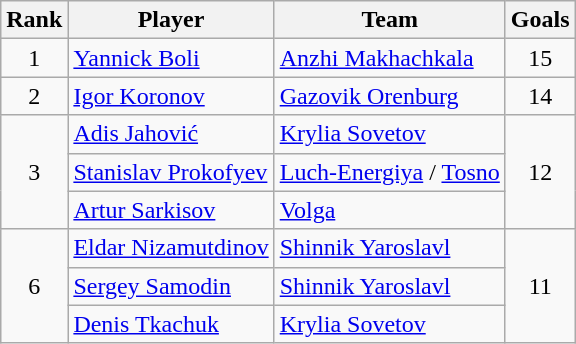<table class="wikitable">
<tr>
<th>Rank</th>
<th>Player</th>
<th>Team</th>
<th>Goals</th>
</tr>
<tr>
<td align=center>1</td>
<td> <a href='#'>Yannick Boli</a></td>
<td><a href='#'>Anzhi Makhachkala</a></td>
<td align=center>15</td>
</tr>
<tr>
<td align=center>2</td>
<td> <a href='#'>Igor Koronov</a></td>
<td><a href='#'>Gazovik Orenburg</a></td>
<td align=center>14</td>
</tr>
<tr>
<td rowspan="3" align=center>3</td>
<td> <a href='#'>Adis Jahović</a></td>
<td><a href='#'>Krylia Sovetov</a></td>
<td rowspan="3" align=center>12</td>
</tr>
<tr>
<td> <a href='#'>Stanislav Prokofyev</a></td>
<td><a href='#'>Luch-Energiya</a> / <a href='#'>Tosno</a></td>
</tr>
<tr>
<td> <a href='#'>Artur Sarkisov</a></td>
<td><a href='#'>Volga</a></td>
</tr>
<tr>
<td rowspan="3" align=center>6</td>
<td> <a href='#'>Eldar Nizamutdinov</a></td>
<td><a href='#'>Shinnik Yaroslavl</a></td>
<td rowspan="3" align=center>11</td>
</tr>
<tr>
<td> <a href='#'>Sergey Samodin</a></td>
<td><a href='#'>Shinnik Yaroslavl</a></td>
</tr>
<tr>
<td> <a href='#'>Denis Tkachuk</a></td>
<td><a href='#'>Krylia Sovetov</a></td>
</tr>
</table>
